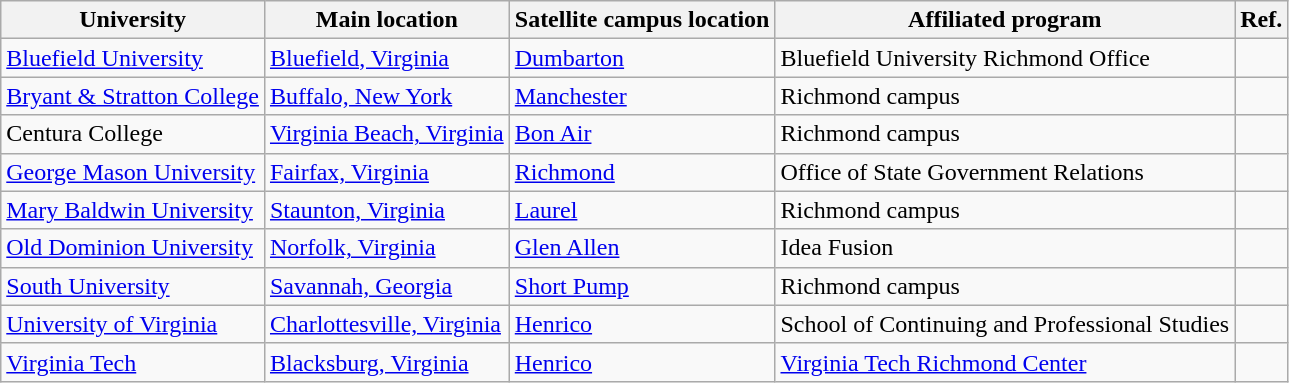<table class="wikitable sortable" style="text-align:left;">
<tr>
<th>University</th>
<th>Main location</th>
<th>Satellite campus location</th>
<th>Affiliated program</th>
<th class=unsortable>Ref.</th>
</tr>
<tr>
<td><a href='#'>Bluefield University</a></td>
<td><a href='#'>Bluefield, Virginia</a></td>
<td><a href='#'>Dumbarton</a></td>
<td>Bluefield University Richmond Office</td>
<td></td>
</tr>
<tr>
<td><a href='#'>Bryant & Stratton College</a></td>
<td><a href='#'>Buffalo, New York</a></td>
<td><a href='#'>Manchester</a></td>
<td>Richmond campus</td>
</tr>
<tr>
<td>Centura College</td>
<td><a href='#'>Virginia Beach, Virginia</a></td>
<td><a href='#'>Bon Air</a></td>
<td>Richmond campus</td>
<td></td>
</tr>
<tr>
<td><a href='#'>George Mason University</a></td>
<td><a href='#'>Fairfax, Virginia</a></td>
<td><a href='#'>Richmond</a></td>
<td>Office of State Government Relations</td>
<td></td>
</tr>
<tr>
<td><a href='#'>Mary Baldwin University</a></td>
<td><a href='#'>Staunton, Virginia</a></td>
<td><a href='#'>Laurel</a></td>
<td>Richmond campus</td>
<td></td>
</tr>
<tr>
<td><a href='#'>Old Dominion University</a></td>
<td><a href='#'>Norfolk, Virginia</a></td>
<td><a href='#'>Glen Allen</a></td>
<td>Idea Fusion</td>
<td></td>
</tr>
<tr>
<td><a href='#'>South University</a></td>
<td><a href='#'>Savannah, Georgia</a></td>
<td><a href='#'>Short Pump</a></td>
<td>Richmond campus</td>
<td></td>
</tr>
<tr>
<td><a href='#'>University of Virginia</a></td>
<td><a href='#'>Charlottesville, Virginia</a></td>
<td><a href='#'>Henrico</a></td>
<td>School of Continuing and Professional Studies</td>
<td></td>
</tr>
<tr>
<td><a href='#'>Virginia Tech</a></td>
<td><a href='#'>Blacksburg, Virginia</a></td>
<td><a href='#'>Henrico</a></td>
<td><a href='#'>Virginia Tech Richmond Center</a></td>
<td></td>
</tr>
</table>
